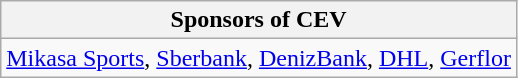<table class="wikitable collapsible " style="float:center; margin:0px;">
<tr>
<th>Sponsors of CEV</th>
</tr>
<tr>
<td><a href='#'>Mikasa Sports</a>, <a href='#'>Sberbank</a>, <a href='#'>DenizBank</a>, <a href='#'>DHL</a>, <a href='#'>Gerflor</a> </td>
</tr>
</table>
